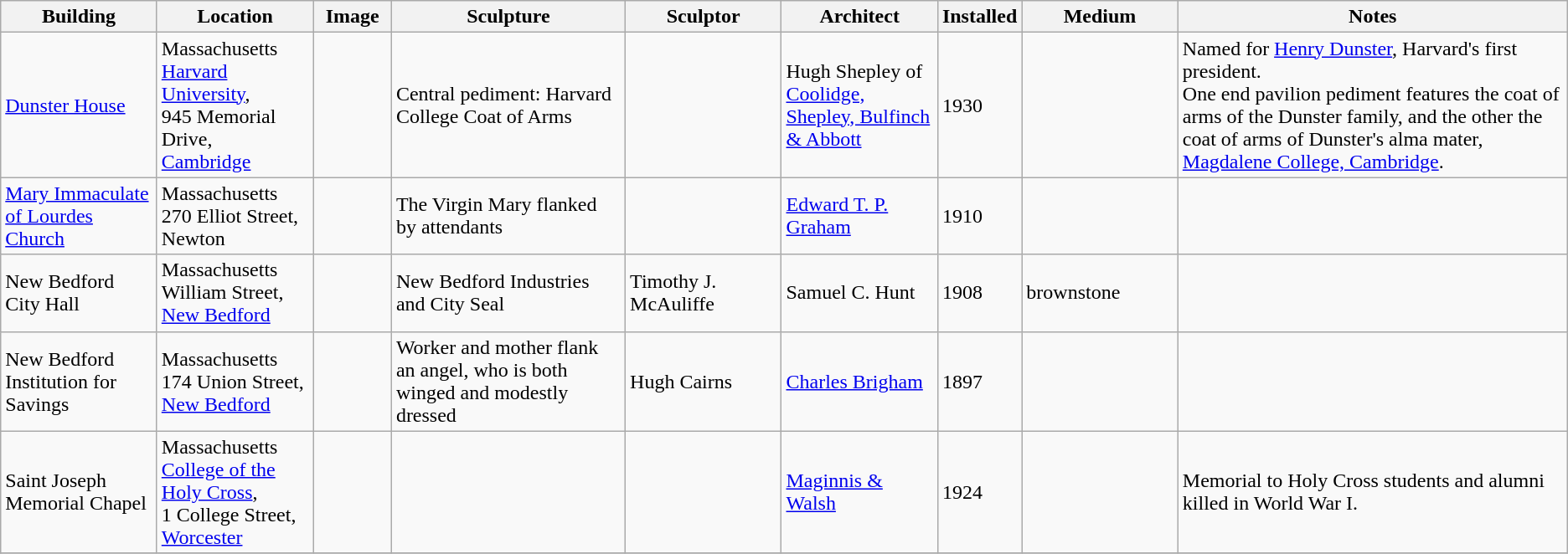<table class="wikitable sortable">
<tr>
<th width="10%">Building</th>
<th width="10%">Location</th>
<th width="5%">Image</th>
<th width="15%">Sculpture</th>
<th width="10%">Sculptor</th>
<th width="10%">Architect</th>
<th width="5%">Installed</th>
<th width="10%">Medium</th>
<th width="25%">Notes</th>
</tr>
<tr>
<td><a href='#'>Dunster House</a></td>
<td>Massachusetts<br><a href='#'>Harvard University</a>,<br>945 Memorial Drive,<br><a href='#'>Cambridge</a></td>
<td></td>
<td>Central pediment: Harvard College Coat of Arms</td>
<td></td>
<td>Hugh Shepley of <a href='#'>Coolidge, Shepley, Bulfinch & Abbott</a></td>
<td>1930</td>
<td></td>
<td>Named for <a href='#'>Henry Dunster</a>, Harvard's first president.<br>One end pavilion pediment features the coat of arms of the Dunster family, and the other the coat of arms of Dunster's alma mater, <a href='#'>Magdalene College, Cambridge</a>.</td>
</tr>
<tr>
<td><a href='#'>Mary Immaculate of Lourdes Church</a></td>
<td>Massachusetts<br>270 Elliot Street,<br>Newton</td>
<td></td>
<td>The Virgin Mary flanked by attendants</td>
<td></td>
<td><a href='#'>Edward T. P. Graham</a></td>
<td>1910</td>
<td></td>
<td></td>
</tr>
<tr>
<td>New Bedford City Hall</td>
<td>Massachusetts<br>William Street,<br><a href='#'>New Bedford</a></td>
<td></td>
<td>New Bedford Industries and City Seal</td>
<td>Timothy J. McAuliffe</td>
<td>Samuel C. Hunt</td>
<td>1908</td>
<td>brownstone</td>
<td></td>
</tr>
<tr>
<td>New Bedford Institution for Savings</td>
<td>Massachusetts<br>174 Union Street,<br><a href='#'>New Bedford</a></td>
<td></td>
<td>Worker and mother flank an angel, who is both winged and modestly dressed</td>
<td>Hugh Cairns</td>
<td><a href='#'>Charles Brigham</a></td>
<td>1897</td>
<td></td>
<td></td>
</tr>
<tr>
<td>Saint Joseph Memorial Chapel</td>
<td>Massachusetts<br><a href='#'>College of the Holy Cross</a>,<br>1 College Street,<br><a href='#'>Worcester</a></td>
<td></td>
<td></td>
<td></td>
<td><a href='#'>Maginnis & Walsh</a></td>
<td>1924</td>
<td></td>
<td>Memorial to Holy Cross students and alumni killed in World War I.</td>
</tr>
<tr>
</tr>
</table>
